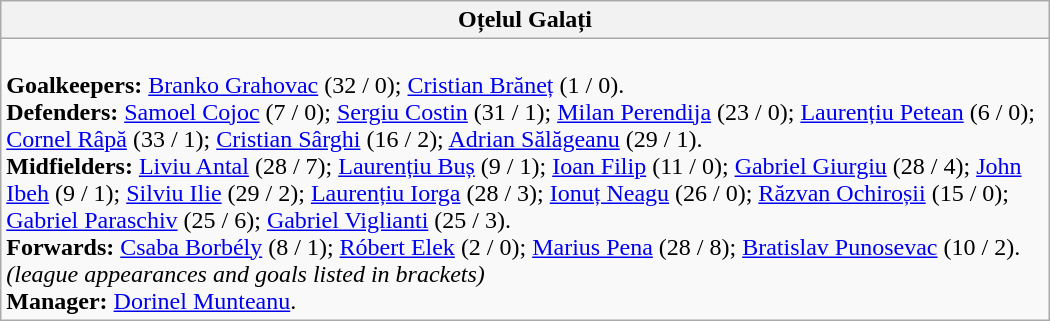<table class="wikitable" style="width:700px">
<tr>
<th>Oțelul Galați</th>
</tr>
<tr>
<td><br><strong>Goalkeepers:</strong> <a href='#'>Branko Grahovac</a>  (32 / 0); <a href='#'>Cristian Brăneț</a> (1 / 0).<br>
<strong>Defenders:</strong> <a href='#'>Samoel Cojoc</a> (7 / 0); <a href='#'>Sergiu Costin</a> (31 / 1); <a href='#'>Milan Perendija</a>  (23 / 0); <a href='#'>Laurențiu Petean</a> (6 / 0); <a href='#'>Cornel Râpă</a> (33 / 1); <a href='#'>Cristian Sârghi</a> (16 / 2); <a href='#'>Adrian Sălăgeanu</a> (29 / 1).<br>
<strong>Midfielders:</strong>  <a href='#'>Liviu Antal</a> (28 / 7); <a href='#'>Laurențiu Buș</a> (9 / 1); <a href='#'>Ioan Filip</a> (11 / 0); <a href='#'>Gabriel Giurgiu</a> (28 / 4); <a href='#'>John Ibeh</a>  (9 / 1); <a href='#'>Silviu Ilie</a> (29 / 2); <a href='#'>Laurențiu Iorga</a> (28 / 3); <a href='#'>Ionuț Neagu</a> (26 / 0); <a href='#'>Răzvan Ochiroșii</a> (15 / 0); <a href='#'>Gabriel Paraschiv</a> (25 / 6); <a href='#'>Gabriel Viglianti</a>  (25 / 3).<br>
<strong>Forwards:</strong> <a href='#'>Csaba Borbély</a> (8 / 1); <a href='#'>Róbert Elek</a> (2 / 0); <a href='#'>Marius Pena</a> (28 / 8); <a href='#'>Bratislav Punosevac</a>  (10 / 2).
<br><em>(league appearances and goals listed in brackets)</em><br><strong>Manager:</strong> <a href='#'>Dorinel Munteanu</a>.</td>
</tr>
</table>
